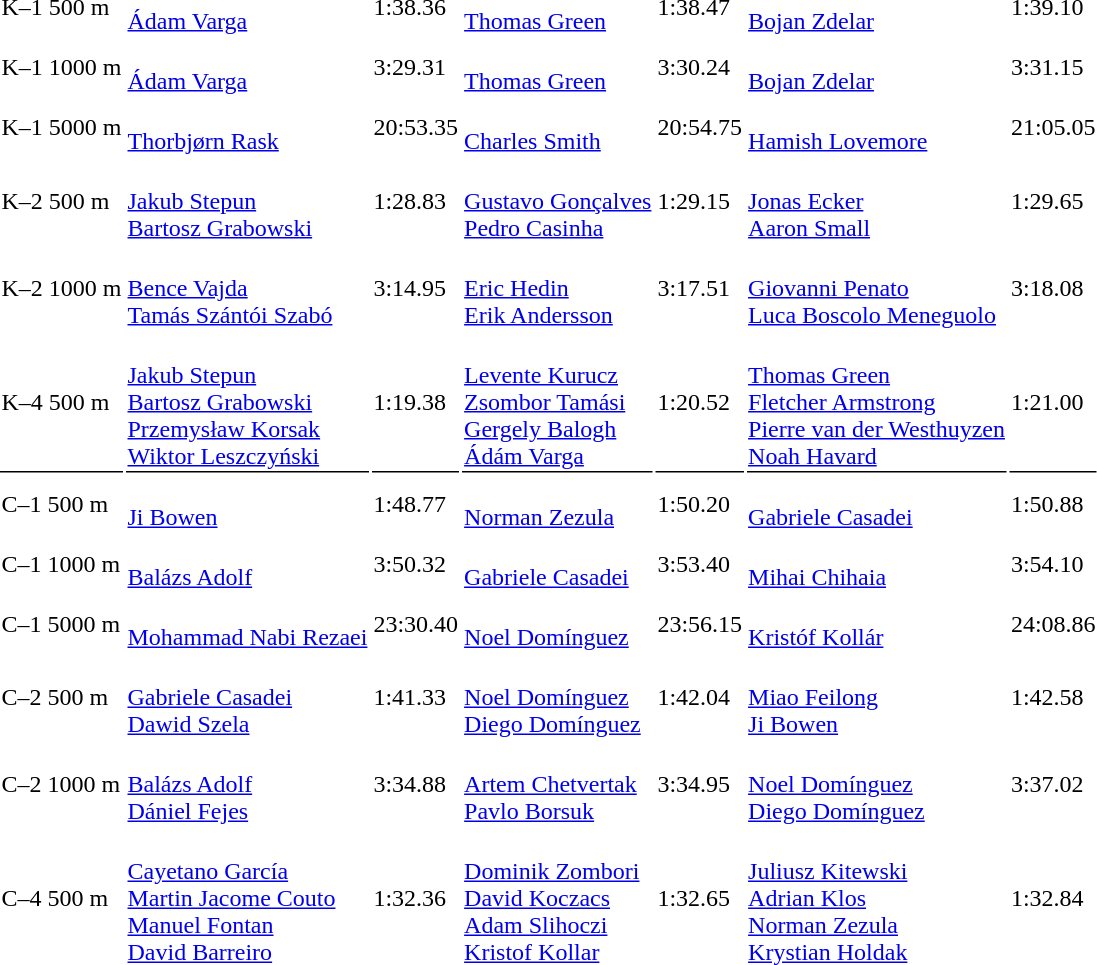<table>
<tr>
<td>K–1 500 m</td>
<td><br><a href='#'>Ádam Varga</a></td>
<td>1:38.36</td>
<td><br><a href='#'>Thomas Green</a></td>
<td>1:38.47</td>
<td><br><a href='#'>Bojan Zdelar</a></td>
<td>1:39.10</td>
</tr>
<tr>
<td>K–1 1000 m</td>
<td><br><a href='#'>Ádam Varga</a></td>
<td>3:29.31</td>
<td><br><a href='#'>Thomas Green</a></td>
<td>3:30.24</td>
<td><br><a href='#'>Bojan Zdelar</a></td>
<td>3:31.15</td>
</tr>
<tr>
<td>K–1 5000 m</td>
<td><br><a href='#'>Thorbjørn Rask</a></td>
<td>20:53.35</td>
<td><br><a href='#'>Charles Smith</a></td>
<td>20:54.75</td>
<td><br><a href='#'>Hamish Lovemore</a></td>
<td>21:05.05</td>
</tr>
<tr>
<td>K–2 500 m</td>
<td><br><a href='#'>Jakub Stepun</a><br><a href='#'>Bartosz Grabowski</a></td>
<td>1:28.83</td>
<td><br><a href='#'>Gustavo Gonçalves</a><br><a href='#'>Pedro Casinha</a></td>
<td>1:29.15</td>
<td><br><a href='#'>Jonas Ecker</a><br><a href='#'>Aaron Small</a></td>
<td>1:29.65</td>
</tr>
<tr>
<td>K–2 1000 m</td>
<td><br><a href='#'>Bence Vajda</a><br><a href='#'>Tamás Szántói Szabó</a></td>
<td>3:14.95</td>
<td><br><a href='#'>Eric Hedin</a><br><a href='#'>Erik Andersson</a></td>
<td>3:17.51</td>
<td><br><a href='#'>Giovanni Penato</a><br><a href='#'>Luca Boscolo Meneguolo</a></td>
<td>3:18.08</td>
</tr>
<tr>
<td style="border-bottom:1px solid black">K–4 500 m</td>
<td style="border-bottom:1px solid black"><br><a href='#'>Jakub Stepun</a><br><a href='#'>Bartosz Grabowski</a><br><a href='#'>Przemysław Korsak</a><br><a href='#'>Wiktor Leszczyński</a></td>
<td style="border-bottom:1px solid black">1:19.38</td>
<td style="border-bottom:1px solid black"><br><a href='#'>Levente Kurucz</a><br><a href='#'>Zsombor Tamási</a><br><a href='#'>Gergely Balogh</a><br><a href='#'>Ádám Varga</a></td>
<td style="border-bottom:1px solid black">1:20.52</td>
<td style="border-bottom:1px solid black"><br><a href='#'>Thomas Green</a><br><a href='#'>Fletcher Armstrong</a><br><a href='#'>Pierre van der Westhuyzen</a><br><a href='#'>Noah Havard</a></td>
<td style="border-bottom:1px solid black">1:21.00</td>
</tr>
<tr>
<td>C–1 500 m</td>
<td><br><a href='#'>Ji Bowen</a></td>
<td>1:48.77</td>
<td><br><a href='#'>Norman Zezula</a></td>
<td>1:50.20</td>
<td><br><a href='#'>Gabriele Casadei</a></td>
<td>1:50.88</td>
</tr>
<tr>
<td>C–1 1000 m</td>
<td><br><a href='#'>Balázs Adolf</a></td>
<td>3:50.32</td>
<td><br><a href='#'>Gabriele Casadei</a></td>
<td>3:53.40</td>
<td><br><a href='#'>Mihai Chihaia</a></td>
<td>3:54.10</td>
</tr>
<tr>
<td>C–1 5000 m</td>
<td><br><a href='#'>Mohammad Nabi Rezaei</a></td>
<td>23:30.40</td>
<td><br><a href='#'>Noel Domínguez</a></td>
<td>23:56.15</td>
<td><br><a href='#'>Kristóf Kollár</a></td>
<td>24:08.86</td>
</tr>
<tr>
<td>C–2 500 m</td>
<td><br><a href='#'>Gabriele Casadei</a><br><a href='#'>Dawid Szela</a></td>
<td>1:41.33</td>
<td><br><a href='#'>Noel Domínguez</a><br><a href='#'>Diego Domínguez</a></td>
<td>1:42.04</td>
<td><br><a href='#'>Miao Feilong</a><br><a href='#'>Ji Bowen</a></td>
<td>1:42.58</td>
</tr>
<tr>
<td>C–2 1000 m</td>
<td><br><a href='#'>Balázs Adolf</a><br><a href='#'>Dániel Fejes</a></td>
<td>3:34.88</td>
<td><br><a href='#'>Artem Chetvertak</a><br><a href='#'>Pavlo Borsuk</a></td>
<td>3:34.95</td>
<td><br><a href='#'>Noel Domínguez</a><br><a href='#'>Diego Domínguez</a></td>
<td>3:37.02</td>
</tr>
<tr>
<td>C–4 500 m</td>
<td><br><a href='#'>Cayetano García</a><br><a href='#'>Martin Jacome Couto</a><br><a href='#'>Manuel Fontan</a><br><a href='#'>David Barreiro</a></td>
<td>1:32.36</td>
<td><br><a href='#'>Dominik Zombori</a><br><a href='#'>David Koczacs</a><br><a href='#'>Adam Slihoczi</a><br><a href='#'>Kristof Kollar</a></td>
<td>1:32.65</td>
<td><br><a href='#'>Juliusz Kitewski</a><br><a href='#'>Adrian Klos</a><br><a href='#'>Norman Zezula</a><br><a href='#'>Krystian Holdak</a></td>
<td>1:32.84</td>
</tr>
</table>
